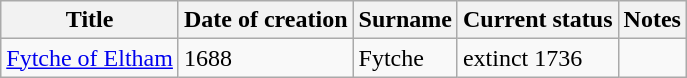<table class="wikitable">
<tr>
<th>Title</th>
<th>Date of creation</th>
<th>Surname</th>
<th>Current status</th>
<th>Notes</th>
</tr>
<tr>
<td><a href='#'>Fytche of Eltham</a></td>
<td>1688</td>
<td>Fytche</td>
<td>extinct 1736</td>
<td> </td>
</tr>
</table>
